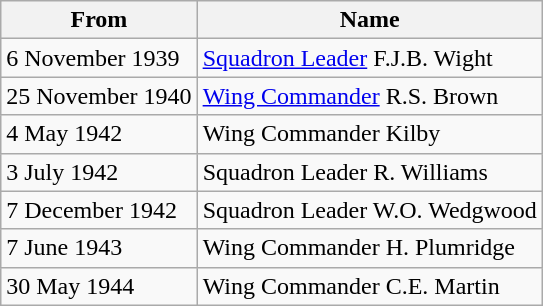<table class="wikitable">
<tr>
<th>From</th>
<th>Name</th>
</tr>
<tr>
<td>6 November 1939</td>
<td><a href='#'>Squadron Leader</a> F.J.B. Wight</td>
</tr>
<tr>
<td>25 November 1940</td>
<td><a href='#'>Wing Commander</a> R.S. Brown</td>
</tr>
<tr>
<td>4 May 1942</td>
<td>Wing Commander Kilby</td>
</tr>
<tr>
<td>3 July 1942</td>
<td>Squadron Leader R. Williams</td>
</tr>
<tr>
<td>7 December 1942</td>
<td>Squadron Leader W.O. Wedgwood</td>
</tr>
<tr>
<td>7 June 1943</td>
<td>Wing Commander H. Plumridge</td>
</tr>
<tr>
<td>30 May 1944</td>
<td>Wing Commander C.E. Martin</td>
</tr>
</table>
